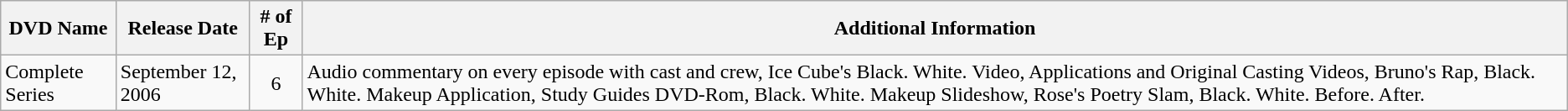<table class="wikitable">
<tr>
<th>DVD Name</th>
<th>Release Date</th>
<th># of Ep</th>
<th>Additional Information</th>
</tr>
<tr>
<td>Complete Series</td>
<td>September 12, 2006</td>
<td align="center">6</td>
<td>Audio commentary on every episode with cast and crew, Ice Cube's Black. White. Video, Applications and Original Casting Videos, Bruno's Rap, Black. White. Makeup Application, Study Guides DVD-Rom, Black. White. Makeup Slideshow, Rose's Poetry Slam, Black. White. Before. After.</td>
</tr>
</table>
